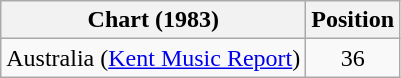<table class="wikitable sortable">
<tr>
<th>Chart (1983)</th>
<th>Position</th>
</tr>
<tr>
<td>Australia (<a href='#'>Kent Music Report</a>)</td>
<td align="center">36</td>
</tr>
</table>
